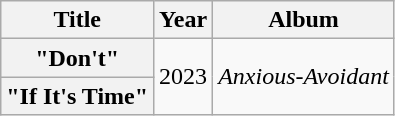<table class="wikitable plainrowheaders">
<tr>
<th scope="col">Title</th>
<th scope="col">Year</th>
<th scope="col">Album</th>
</tr>
<tr>
<th scope="row">"Don't"</th>
<td rowspan=2>2023</td>
<td rowspan=2><em>Anxious-Avoidant</em></td>
</tr>
<tr>
<th scope="row">"If It's Time"</th>
</tr>
</table>
